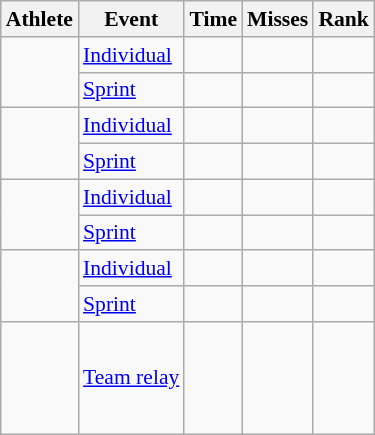<table class="wikitable" style="font-size:90%; text-align:center">
<tr>
<th>Athlete</th>
<th>Event</th>
<th>Time</th>
<th>Misses</th>
<th>Rank</th>
</tr>
<tr>
<td rowspan=2 align=left> </td>
<td align=left><a href='#'>Individual</a></td>
<td></td>
<td></td>
<td></td>
</tr>
<tr>
<td align=left><a href='#'>Sprint</a></td>
<td></td>
<td></td>
<td></td>
</tr>
<tr>
<td rowspan=2 align=left> </td>
<td align=left><a href='#'>Individual</a></td>
<td></td>
<td></td>
<td></td>
</tr>
<tr>
<td align=left><a href='#'>Sprint</a></td>
<td></td>
<td></td>
<td></td>
</tr>
<tr>
<td rowspan=2 align=left> </td>
<td align=left><a href='#'>Individual</a></td>
<td></td>
<td></td>
<td></td>
</tr>
<tr>
<td align=left><a href='#'>Sprint</a></td>
<td></td>
<td></td>
<td></td>
</tr>
<tr>
<td rowspan=2 align=left> </td>
<td align=left><a href='#'>Individual</a></td>
<td></td>
<td></td>
<td></td>
</tr>
<tr>
<td align=left><a href='#'>Sprint</a></td>
<td></td>
<td></td>
<td></td>
</tr>
<tr>
<td align=left> <br> <br> <br> </td>
<td align=left><a href='#'>Team relay</a></td>
<td></td>
<td></td>
<td></td>
</tr>
</table>
